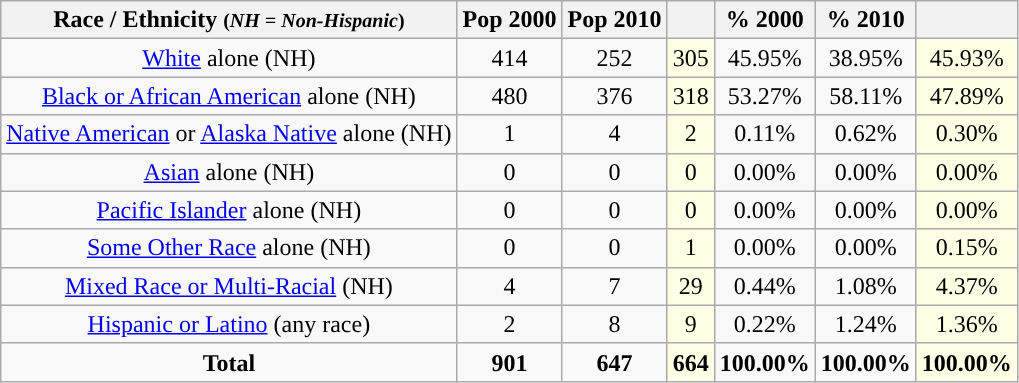<table class="wikitable" style="text-align:center;">
<tr>
<th>Race / Ethnicity <small>(<em>NH = Non-Hispanic</em>)</small></th>
<th>Pop 2000</th>
<th>Pop 2010</th>
<th></th>
<th>% 2000</th>
<th>% 2010</th>
<th></th>
</tr>
<tr>
<td><a href='#'>White</a> alone (NH)</td>
<td>414</td>
<td>252</td>
<td style='background: #ffffe6;'>305</td>
<td>45.95%</td>
<td>38.95%</td>
<td style='background: #ffffe6;'>45.93%</td>
</tr>
<tr>
<td><a href='#'>Black or African American</a> alone (NH)</td>
<td>480</td>
<td>376</td>
<td style='background: #ffffe6;'>318</td>
<td>53.27%</td>
<td>58.11%</td>
<td style='background: #ffffe6;'>47.89%</td>
</tr>
<tr>
<td><a href='#'>Native American</a> or <a href='#'>Alaska Native</a> alone (NH)</td>
<td>1</td>
<td>4</td>
<td style='background: #ffffe6;'>2</td>
<td>0.11%</td>
<td>0.62%</td>
<td style='background: #ffffe6;'>0.30%</td>
</tr>
<tr>
<td><a href='#'>Asian</a> alone (NH)</td>
<td>0</td>
<td>0</td>
<td style='background: #ffffe6;'>0</td>
<td>0.00%</td>
<td>0.00%</td>
<td style='background: #ffffe6;'>0.00%</td>
</tr>
<tr>
<td><a href='#'>Pacific Islander</a> alone (NH)</td>
<td>0</td>
<td>0</td>
<td style='background: #ffffe6;'>0</td>
<td>0.00%</td>
<td>0.00%</td>
<td style='background: #ffffe6;'>0.00%</td>
</tr>
<tr>
<td><a href='#'>Some Other Race</a> alone (NH)</td>
<td>0</td>
<td>0</td>
<td style='background: #ffffe6;'>1</td>
<td>0.00%</td>
<td>0.00%</td>
<td style='background: #ffffe6;'>0.15%</td>
</tr>
<tr>
<td><a href='#'>Mixed Race or Multi-Racial</a> (NH)</td>
<td>4</td>
<td>7</td>
<td style='background: #ffffe6;'>29</td>
<td>0.44%</td>
<td>1.08%</td>
<td style='background: #ffffe6;'>4.37%</td>
</tr>
<tr>
<td><a href='#'>Hispanic or Latino</a> (any race)</td>
<td>2</td>
<td>8</td>
<td style='background: #ffffe6;'>9</td>
<td>0.22%</td>
<td>1.24%</td>
<td style='background: #ffffe6;'>1.36%</td>
</tr>
<tr>
<td><strong>Total</strong></td>
<td><strong>901</strong></td>
<td><strong>647</strong></td>
<td style='background: #ffffe6;'><strong>664</strong></td>
<td><strong>100.00%</strong></td>
<td><strong>100.00%</strong></td>
<td style='background: #ffffe6;'><strong>100.00%</strong></td>
</tr>
</table>
